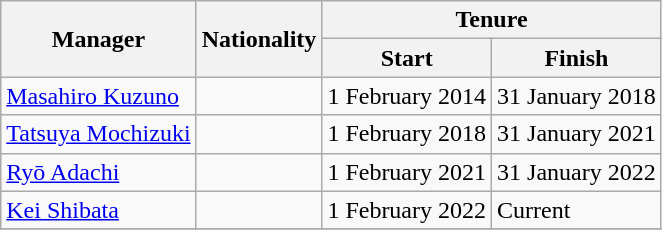<table class="wikitable">
<tr>
<th rowspan="2">Manager</th>
<th rowspan="2">Nationality</th>
<th colspan="2">Tenure  </th>
</tr>
<tr>
<th>Start</th>
<th>Finish </th>
</tr>
<tr>
<td><a href='#'>Masahiro Kuzuno</a></td>
<td></td>
<td>1 February 2014</td>
<td>31 January 2018<br></td>
</tr>
<tr>
<td><a href='#'>Tatsuya Mochizuki</a></td>
<td></td>
<td>1 February 2018</td>
<td>31 January 2021<br></td>
</tr>
<tr>
<td><a href='#'>Ryō Adachi</a></td>
<td></td>
<td>1 February 2021</td>
<td>31 January 2022<br></td>
</tr>
<tr>
<td><a href='#'>Kei Shibata</a></td>
<td></td>
<td>1 February 2022</td>
<td>Current<br></td>
</tr>
<tr>
</tr>
</table>
